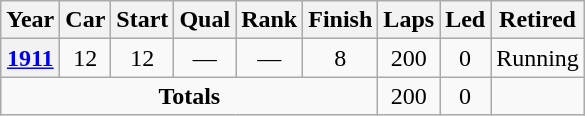<table class="wikitable" style="text-align:center">
<tr>
<th>Year</th>
<th>Car</th>
<th>Start</th>
<th>Qual</th>
<th>Rank</th>
<th>Finish</th>
<th>Laps</th>
<th>Led</th>
<th>Retired</th>
</tr>
<tr>
<th><a href='#'>1911</a></th>
<td>12</td>
<td>12</td>
<td>—</td>
<td>—</td>
<td>8</td>
<td>200</td>
<td>0</td>
<td>Running</td>
</tr>
<tr>
<td colspan=6><strong>Totals</strong></td>
<td>200</td>
<td>0</td>
<td></td>
</tr>
</table>
